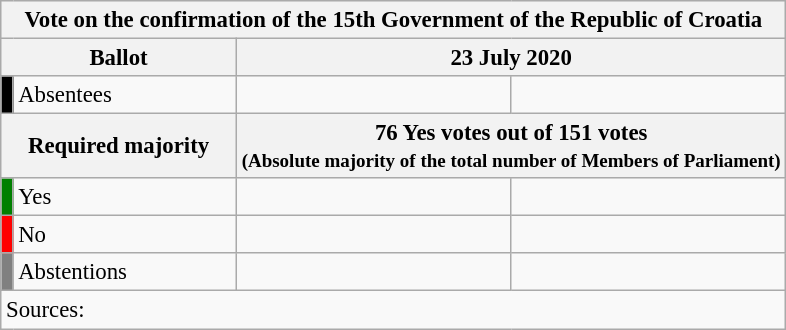<table class="wikitable" style="text-align:center; font-size:95%;">
<tr style="background:#e9e9e9;">
<th colspan="4">Vote on the confirmation of the 15th Government of the Republic of Croatia</th>
</tr>
<tr>
<th colspan="2" style="width:150px;">Ballot</th>
<th colspan="2">23 July 2020</th>
</tr>
<tr>
<th style="background:black;"></th>
<td style="text-align:left;">Absentees</td>
<td></td>
<td></td>
</tr>
<tr>
<th colspan="2">Required majority</th>
<th colspan="2"><strong>76 Yes votes out of 151 votes<br><small>(Absolute majority of the total number of Members of Parliament)</small></strong></th>
</tr>
<tr>
<th style="width:1px; background:green;"></th>
<td style="text-align:left;">Yes</td>
<td></td>
<td></td>
</tr>
<tr>
<th style="background:red;"></th>
<td style="text-align:left;">No</td>
<td></td>
<td></td>
</tr>
<tr>
<th style="background:gray;"></th>
<td style="text-align:left;">Abstentions</td>
<td></td>
<td></td>
</tr>
<tr>
<td style="text-align:left;" colspan="4">Sources:</td>
</tr>
</table>
